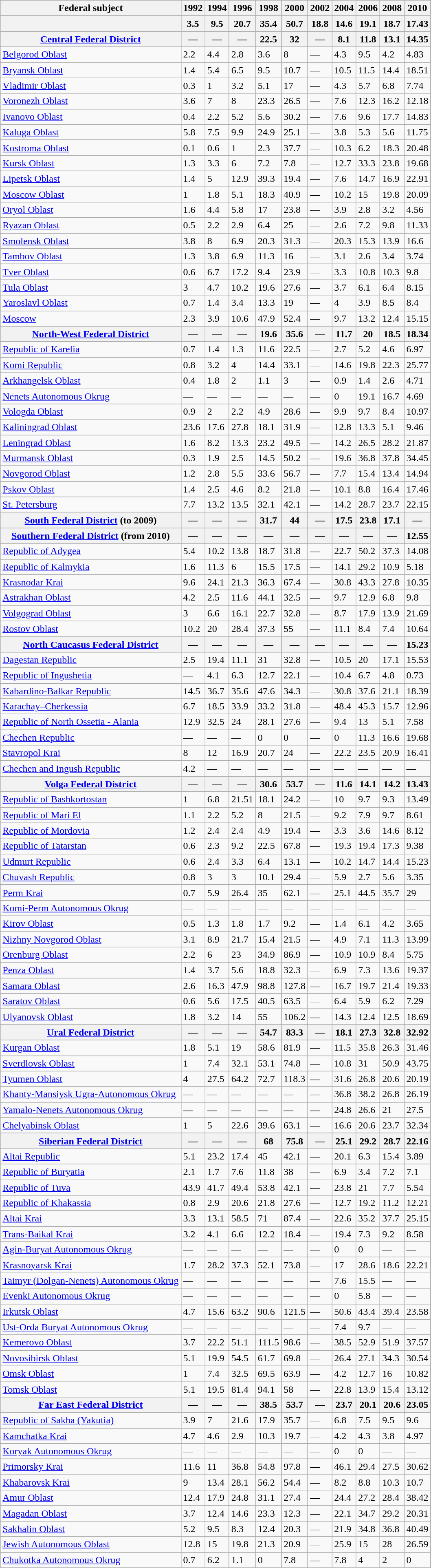<table class="wikitable sortable">
<tr>
<th>Federal subject</th>
<th>1992</th>
<th>1994</th>
<th>1996</th>
<th>1998</th>
<th>2000</th>
<th>2002</th>
<th>2004</th>
<th>2006</th>
<th>2008</th>
<th>2010</th>
</tr>
<tr>
<th></th>
<th>3.5</th>
<th>9.5</th>
<th>20.7</th>
<th>35.4</th>
<th>50.7</th>
<th>18.8</th>
<th>14.6</th>
<th>19.1</th>
<th>18.7</th>
<th>17.43</th>
</tr>
<tr>
<th><a href='#'>Central Federal District</a></th>
<th>—</th>
<th>—</th>
<th>—</th>
<th>22.5</th>
<th>32</th>
<th>—</th>
<th>8.1</th>
<th>11.8</th>
<th>13.1</th>
<th>14.35</th>
</tr>
<tr>
<td><a href='#'>Belgorod Oblast</a></td>
<td>2.2</td>
<td>4.4</td>
<td>2.8</td>
<td>3.6</td>
<td>8</td>
<td>—</td>
<td>4.3</td>
<td>9.5</td>
<td>4.2</td>
<td>4.83</td>
</tr>
<tr>
<td><a href='#'>Bryansk Oblast</a></td>
<td>1.4</td>
<td>5.4</td>
<td>6.5</td>
<td>9.5</td>
<td>10.7</td>
<td>—</td>
<td>10.5</td>
<td>11.5</td>
<td>14.4</td>
<td>18.51</td>
</tr>
<tr>
<td><a href='#'>Vladimir Oblast</a></td>
<td>0.3</td>
<td>1</td>
<td>3.2</td>
<td>5.1</td>
<td>17</td>
<td>—</td>
<td>4.3</td>
<td>5.7</td>
<td>6.8</td>
<td>7.74</td>
</tr>
<tr>
<td><a href='#'>Voronezh Oblast</a></td>
<td>3.6</td>
<td>7</td>
<td>8</td>
<td>23.3</td>
<td>26.5</td>
<td>—</td>
<td>7.6</td>
<td>12.3</td>
<td>16.2</td>
<td>12.18</td>
</tr>
<tr>
<td><a href='#'>Ivanovo Oblast</a></td>
<td>0.4</td>
<td>2.2</td>
<td>5.2</td>
<td>5.6</td>
<td>30.2</td>
<td>—</td>
<td>7.6</td>
<td>9.6</td>
<td>17.7</td>
<td>14.83</td>
</tr>
<tr>
<td><a href='#'>Kaluga Oblast</a></td>
<td>5.8</td>
<td>7.5</td>
<td>9.9</td>
<td>24.9</td>
<td>25.1</td>
<td>—</td>
<td>3.8</td>
<td>5.3</td>
<td>5.6</td>
<td>11.75</td>
</tr>
<tr>
<td><a href='#'>Kostroma Oblast</a></td>
<td>0.1</td>
<td>0.6</td>
<td>1</td>
<td>2.3</td>
<td>37.7</td>
<td>—</td>
<td>10.3</td>
<td>6.2</td>
<td>18.3</td>
<td>20.48</td>
</tr>
<tr>
<td><a href='#'>Kursk Oblast</a></td>
<td>1.3</td>
<td>3.3</td>
<td>6</td>
<td>7.2</td>
<td>7.8</td>
<td>—</td>
<td>12.7</td>
<td>33.3</td>
<td>23.8</td>
<td>19.68</td>
</tr>
<tr>
<td><a href='#'>Lipetsk Oblast</a></td>
<td>1.4</td>
<td>5</td>
<td>12.9</td>
<td>39.3</td>
<td>19.4</td>
<td>—</td>
<td>7.6</td>
<td>14.7</td>
<td>16.9</td>
<td>22.91</td>
</tr>
<tr>
<td><a href='#'>Moscow Oblast</a></td>
<td>1</td>
<td>1.8</td>
<td>5.1</td>
<td>18.3</td>
<td>40.9</td>
<td>—</td>
<td>10.2</td>
<td>15</td>
<td>19.8</td>
<td>20.09</td>
</tr>
<tr>
<td><a href='#'>Oryol Oblast</a></td>
<td>1.6</td>
<td>4.4</td>
<td>5.8</td>
<td>17</td>
<td>23.8</td>
<td>—</td>
<td>3.9</td>
<td>2.8</td>
<td>3.2</td>
<td>4.56</td>
</tr>
<tr>
<td><a href='#'>Ryazan Oblast</a></td>
<td>0.5</td>
<td>2.2</td>
<td>2.9</td>
<td>6.4</td>
<td>25</td>
<td>—</td>
<td>2.6</td>
<td>7.2</td>
<td>9.8</td>
<td>11.33</td>
</tr>
<tr>
<td><a href='#'>Smolensk Oblast</a></td>
<td>3.8</td>
<td>8</td>
<td>6.9</td>
<td>20.3</td>
<td>31.3</td>
<td>—</td>
<td>20.3</td>
<td>15.3</td>
<td>13.9</td>
<td>16.6</td>
</tr>
<tr>
<td><a href='#'>Tambov Oblast</a></td>
<td>1.3</td>
<td>3.8</td>
<td>6.9</td>
<td>11.3</td>
<td>16</td>
<td>—</td>
<td>3.1</td>
<td>2.6</td>
<td>3.4</td>
<td>3.74</td>
</tr>
<tr>
<td><a href='#'>Tver Oblast</a></td>
<td>0.6</td>
<td>6.7</td>
<td>17.2</td>
<td>9.4</td>
<td>23.9</td>
<td>—</td>
<td>3.3</td>
<td>10.8</td>
<td>10.3</td>
<td>9.8</td>
</tr>
<tr>
<td><a href='#'>Tula Oblast</a></td>
<td>3</td>
<td>4.7</td>
<td>10.2</td>
<td>19.6</td>
<td>27.6</td>
<td>—</td>
<td>3.7</td>
<td>6.1</td>
<td>6.4</td>
<td>8.15</td>
</tr>
<tr>
<td><a href='#'>Yaroslavl Oblast</a></td>
<td>0.7</td>
<td>1.4</td>
<td>3.4</td>
<td>13.3</td>
<td>19</td>
<td>—</td>
<td>4</td>
<td>3.9</td>
<td>8.5</td>
<td>8.4</td>
</tr>
<tr>
<td><a href='#'>Moscow</a></td>
<td>2.3</td>
<td>3.9</td>
<td>10.6</td>
<td>47.9</td>
<td>52.4</td>
<td>—</td>
<td>9.7</td>
<td>13.2</td>
<td>12.4</td>
<td>15.15</td>
</tr>
<tr>
<th><a href='#'>North-West Federal District</a></th>
<th>—</th>
<th>—</th>
<th>—</th>
<th>19.6</th>
<th>35.6</th>
<th>—</th>
<th>11.7</th>
<th>20</th>
<th>18.5</th>
<th>18.34</th>
</tr>
<tr>
<td><a href='#'>Republic of Karelia</a></td>
<td>0.7</td>
<td>1.4</td>
<td>1.3</td>
<td>11.6</td>
<td>22.5</td>
<td>—</td>
<td>2.7</td>
<td>5.2</td>
<td>4.6</td>
<td>6.97</td>
</tr>
<tr>
<td><a href='#'>Komi Republic</a></td>
<td>0.8</td>
<td>3.2</td>
<td>4</td>
<td>14.4</td>
<td>33.1</td>
<td>—</td>
<td>14.6</td>
<td>19.8</td>
<td>22.3</td>
<td>25.77</td>
</tr>
<tr>
<td><a href='#'>Arkhangelsk Oblast</a></td>
<td>0.4</td>
<td>1.8</td>
<td>2</td>
<td>1.1</td>
<td>3</td>
<td>—</td>
<td>0.9</td>
<td>1.4</td>
<td>2.6</td>
<td>4.71</td>
</tr>
<tr>
<td><a href='#'>Nenets Autonomous Okrug</a></td>
<td>—</td>
<td>—</td>
<td>—</td>
<td>—</td>
<td>—</td>
<td>—</td>
<td>0</td>
<td>19.1</td>
<td>16.7</td>
<td>4.69</td>
</tr>
<tr>
<td><a href='#'>Vologda Oblast</a></td>
<td>0.9</td>
<td>2</td>
<td>2.2</td>
<td>4.9</td>
<td>28.6</td>
<td>—</td>
<td>9.9</td>
<td>9.7</td>
<td>8.4</td>
<td>10.97</td>
</tr>
<tr>
<td><a href='#'>Kaliningrad Oblast</a></td>
<td>23.6</td>
<td>17.6</td>
<td>27.8</td>
<td>18.1</td>
<td>31.9</td>
<td>—</td>
<td>12.8</td>
<td>13.3</td>
<td>5.1</td>
<td>9.46</td>
</tr>
<tr>
<td><a href='#'>Leningrad Oblast</a></td>
<td>1.6</td>
<td>8.2</td>
<td>13.3</td>
<td>23.2</td>
<td>49.5</td>
<td>—</td>
<td>14.2</td>
<td>26.5</td>
<td>28.2</td>
<td>21.87</td>
</tr>
<tr>
<td><a href='#'>Murmansk Oblast</a></td>
<td>0.3</td>
<td>1.9</td>
<td>2.5</td>
<td>14.5</td>
<td>50.2</td>
<td>—</td>
<td>19.6</td>
<td>36.8</td>
<td>37.8</td>
<td>34.45</td>
</tr>
<tr>
<td><a href='#'>Novgorod Oblast</a></td>
<td>1.2</td>
<td>2.8</td>
<td>5.5</td>
<td>33.6</td>
<td>56.7</td>
<td>—</td>
<td>7.7</td>
<td>15.4</td>
<td>13.4</td>
<td>14.94</td>
</tr>
<tr>
<td><a href='#'>Pskov Oblast</a></td>
<td>1.4</td>
<td>2.5</td>
<td>4.6</td>
<td>8.2</td>
<td>21.8</td>
<td>—</td>
<td>10.1</td>
<td>8.8</td>
<td>16.4</td>
<td>17.46</td>
</tr>
<tr>
<td><a href='#'>St. Petersburg</a></td>
<td>7.7</td>
<td>13.2</td>
<td>13.5</td>
<td>32.1</td>
<td>42.1</td>
<td>—</td>
<td>14.2</td>
<td>28.7</td>
<td>23.7</td>
<td>22.15</td>
</tr>
<tr>
<th><a href='#'>South Federal District</a> (to 2009)</th>
<th>—</th>
<th>—</th>
<th>—</th>
<th>31.7</th>
<th>44</th>
<th>—</th>
<th>17.5</th>
<th>23.8</th>
<th>17.1</th>
<th>—</th>
</tr>
<tr>
<th><a href='#'>Southern Federal District</a> (from 2010)</th>
<th>—</th>
<th>—</th>
<th>—</th>
<th>—</th>
<th>—</th>
<th>—</th>
<th>—</th>
<th>—</th>
<th>—</th>
<th>12.55</th>
</tr>
<tr>
<td><a href='#'>Republic of Adygea</a></td>
<td>5.4</td>
<td>10.2</td>
<td>13.8</td>
<td>18.7</td>
<td>31.8</td>
<td>—</td>
<td>22.7</td>
<td>50.2</td>
<td>37.3</td>
<td>14.08</td>
</tr>
<tr>
<td><a href='#'>Republic of Kalmykia</a></td>
<td>1.6</td>
<td>11.3</td>
<td>6</td>
<td>15.5</td>
<td>17.5</td>
<td>—</td>
<td>14.1</td>
<td>29.2</td>
<td>10.9</td>
<td>5.18</td>
</tr>
<tr>
<td><a href='#'>Krasnodar Krai</a></td>
<td>9.6</td>
<td>24.1</td>
<td>21.3</td>
<td>36.3</td>
<td>67.4</td>
<td>—</td>
<td>30.8</td>
<td>43.3</td>
<td>27.8</td>
<td>10.35</td>
</tr>
<tr>
<td><a href='#'>Astrakhan Oblast</a></td>
<td>4.2</td>
<td>2.5</td>
<td>11.6</td>
<td>44.1</td>
<td>32.5</td>
<td>—</td>
<td>9.7</td>
<td>12.9</td>
<td>6.8</td>
<td>9.8</td>
</tr>
<tr>
<td><a href='#'>Volgograd Oblast</a></td>
<td>3</td>
<td>6.6</td>
<td>16.1</td>
<td>22.7</td>
<td>32.8</td>
<td>—</td>
<td>8.7</td>
<td>17.9</td>
<td>13.9</td>
<td>21.69</td>
</tr>
<tr>
<td><a href='#'>Rostov Oblast</a></td>
<td>10.2</td>
<td>20</td>
<td>28.4</td>
<td>37.3</td>
<td>55</td>
<td>—</td>
<td>11.1</td>
<td>8.4</td>
<td>7.4</td>
<td>10.64</td>
</tr>
<tr>
<th><a href='#'>North Caucasus Federal District</a></th>
<th>—</th>
<th>—</th>
<th>—</th>
<th>—</th>
<th>—</th>
<th>—</th>
<th>—</th>
<th>—</th>
<th>—</th>
<th>15.23</th>
</tr>
<tr>
<td><a href='#'>Dagestan Republic</a></td>
<td>2.5</td>
<td>19.4</td>
<td>11.1</td>
<td>31</td>
<td>32.8</td>
<td>—</td>
<td>10.5</td>
<td>20</td>
<td>17.1</td>
<td>15.53</td>
</tr>
<tr>
<td><a href='#'>Republic of Ingushetia</a></td>
<td>—</td>
<td>4.1</td>
<td>6.3</td>
<td>12.7</td>
<td>22.1</td>
<td>—</td>
<td>10.4</td>
<td>6.7</td>
<td>4.8</td>
<td>0.73</td>
</tr>
<tr>
<td><a href='#'>Kabardino-Balkar Republic</a></td>
<td>14.5</td>
<td>36.7</td>
<td>35.6</td>
<td>47.6</td>
<td>34.3</td>
<td>—</td>
<td>30.8</td>
<td>37.6</td>
<td>21.1</td>
<td>18.39</td>
</tr>
<tr>
<td><a href='#'>Karachay–Cherkessia</a></td>
<td>6.7</td>
<td>18.5</td>
<td>33.9</td>
<td>33.2</td>
<td>31.8</td>
<td>—</td>
<td>48.4</td>
<td>45.3</td>
<td>15.7</td>
<td>12.96</td>
</tr>
<tr>
<td><a href='#'>Republic of North Ossetia - Alania</a></td>
<td>12.9</td>
<td>32.5</td>
<td>24</td>
<td>28.1</td>
<td>27.6</td>
<td>—</td>
<td>9.4</td>
<td>13</td>
<td>5.1</td>
<td>7.58</td>
</tr>
<tr>
<td><a href='#'>Chechen Republic</a></td>
<td>—</td>
<td>—</td>
<td>—</td>
<td>0</td>
<td>0</td>
<td>—</td>
<td>0</td>
<td>11.3</td>
<td>16.6</td>
<td>19.68</td>
</tr>
<tr>
<td><a href='#'>Stavropol Krai</a></td>
<td>8</td>
<td>12</td>
<td>16.9</td>
<td>20.7</td>
<td>24</td>
<td>—</td>
<td>22.2</td>
<td>23.5</td>
<td>20.9</td>
<td>16.41</td>
</tr>
<tr>
<td><a href='#'>Chechen and Ingush Republic</a></td>
<td>4.2</td>
<td>—</td>
<td>—</td>
<td>—</td>
<td>—</td>
<td>—</td>
<td>—</td>
<td>—</td>
<td>—</td>
<td>—</td>
</tr>
<tr>
<th><a href='#'>Volga Federal District</a></th>
<th>—</th>
<th>—</th>
<th>—</th>
<th>30.6</th>
<th>53.7</th>
<th>—</th>
<th>11.6</th>
<th>14.1</th>
<th>14.2</th>
<th>13.43</th>
</tr>
<tr>
<td><a href='#'>Republic of Bashkortostan</a></td>
<td>1</td>
<td>6.8</td>
<td>21.51</td>
<td>18.1</td>
<td>24.2</td>
<td>—</td>
<td>10</td>
<td>9.7</td>
<td>9.3</td>
<td>13.49</td>
</tr>
<tr>
<td><a href='#'>Republic of Mari El</a></td>
<td>1.1</td>
<td>2.2</td>
<td>5.2</td>
<td>8</td>
<td>21.5</td>
<td>—</td>
<td>9.2</td>
<td>7.9</td>
<td>9.7</td>
<td>8.61</td>
</tr>
<tr>
<td><a href='#'>Republic of Mordovia</a></td>
<td>1.2</td>
<td>2.4</td>
<td>2.4</td>
<td>4.9</td>
<td>19.4</td>
<td>—</td>
<td>3.3</td>
<td>3.6</td>
<td>14.6</td>
<td>8.12</td>
</tr>
<tr>
<td><a href='#'>Republic of Tatarstan</a></td>
<td>0.6</td>
<td>2.3</td>
<td>9.2</td>
<td>22.5</td>
<td>67.8</td>
<td>—</td>
<td>19.3</td>
<td>19.4</td>
<td>17.3</td>
<td>9.38</td>
</tr>
<tr>
<td><a href='#'>Udmurt Republic</a></td>
<td>0.6</td>
<td>2.4</td>
<td>3.3</td>
<td>6.4</td>
<td>13.1</td>
<td>—</td>
<td>10.2</td>
<td>14.7</td>
<td>14.4</td>
<td>15.23</td>
</tr>
<tr>
<td><a href='#'>Chuvash Republic</a></td>
<td>0.8</td>
<td>3</td>
<td>3</td>
<td>10.1</td>
<td>29.4</td>
<td>—</td>
<td>5.9</td>
<td>2.7</td>
<td>5.6</td>
<td>3.35</td>
</tr>
<tr>
<td><a href='#'>Perm Krai</a></td>
<td>0.7</td>
<td>5.9</td>
<td>26.4</td>
<td>35</td>
<td>62.1</td>
<td>—</td>
<td>25.1</td>
<td>44.5</td>
<td>35.7</td>
<td>29</td>
</tr>
<tr>
<td><a href='#'>Komi-Perm Autonomous Okrug</a></td>
<td>—</td>
<td>—</td>
<td>—</td>
<td>—</td>
<td>—</td>
<td>—</td>
<td>—</td>
<td>—</td>
<td>—</td>
<td>—</td>
</tr>
<tr>
<td><a href='#'>Kirov Oblast</a></td>
<td>0.5</td>
<td>1.3</td>
<td>1.8</td>
<td>1.7</td>
<td>9.2</td>
<td>—</td>
<td>1.4</td>
<td>6.1</td>
<td>4.2</td>
<td>3.65</td>
</tr>
<tr>
<td><a href='#'>Nizhny Novgorod Oblast</a></td>
<td>3.1</td>
<td>8.9</td>
<td>21.7</td>
<td>15.4</td>
<td>21.5</td>
<td>—</td>
<td>4.9</td>
<td>7.1</td>
<td>11.3</td>
<td>13.99</td>
</tr>
<tr>
<td><a href='#'>Orenburg Oblast</a></td>
<td>2.2</td>
<td>6</td>
<td>23</td>
<td>34.9</td>
<td>86.9</td>
<td>—</td>
<td>10.9</td>
<td>10.9</td>
<td>8.4</td>
<td>5.75</td>
</tr>
<tr>
<td><a href='#'>Penza Oblast</a></td>
<td>1.4</td>
<td>3.7</td>
<td>5.6</td>
<td>18.8</td>
<td>32.3</td>
<td>—</td>
<td>6.9</td>
<td>7.3</td>
<td>13.6</td>
<td>19.37</td>
</tr>
<tr>
<td><a href='#'>Samara Oblast</a></td>
<td>2.6</td>
<td>16.3</td>
<td>47.9</td>
<td>98.8</td>
<td>127.8</td>
<td>—</td>
<td>16.7</td>
<td>19.7</td>
<td>21.4</td>
<td>19.33</td>
</tr>
<tr>
<td><a href='#'>Saratov Oblast</a></td>
<td>0.6</td>
<td>5.6</td>
<td>17.5</td>
<td>40.5</td>
<td>63.5</td>
<td>—</td>
<td>6.4</td>
<td>5.9</td>
<td>6.2</td>
<td>7.29</td>
</tr>
<tr>
<td><a href='#'>Ulyanovsk Oblast</a></td>
<td>1.8</td>
<td>3.2</td>
<td>14</td>
<td>55</td>
<td>106.2</td>
<td>—</td>
<td>14.3</td>
<td>12.4</td>
<td>12.5</td>
<td>18.69</td>
</tr>
<tr>
<th><a href='#'>Ural Federal District</a></th>
<th>—</th>
<th>—</th>
<th>—</th>
<th>54.7</th>
<th>83.3</th>
<th>—</th>
<th>18.1</th>
<th>27.3</th>
<th>32.8</th>
<th>32.92</th>
</tr>
<tr>
<td><a href='#'>Kurgan Oblast</a></td>
<td>1.8</td>
<td>5.1</td>
<td>19</td>
<td>58.6</td>
<td>81.9</td>
<td>—</td>
<td>11.5</td>
<td>35.8</td>
<td>26.3</td>
<td>31.46</td>
</tr>
<tr>
<td><a href='#'>Sverdlovsk Oblast</a></td>
<td>1</td>
<td>7.4</td>
<td>32.1</td>
<td>53.1</td>
<td>74.8</td>
<td>—</td>
<td>10.8</td>
<td>31</td>
<td>50.9</td>
<td>43.75</td>
</tr>
<tr>
<td><a href='#'>Tyumen Oblast</a></td>
<td>4</td>
<td>27.5</td>
<td>64.2</td>
<td>72.7</td>
<td>118.3</td>
<td>—</td>
<td>31.6</td>
<td>26.8</td>
<td>20.6</td>
<td>20.19</td>
</tr>
<tr>
<td><a href='#'>Khanty-Mansiysk Ugra-Autonomous Okrug</a></td>
<td>—</td>
<td>—</td>
<td>—</td>
<td>—</td>
<td>—</td>
<td>—</td>
<td>36.8</td>
<td>38.2</td>
<td>26.8</td>
<td>26.19</td>
</tr>
<tr>
<td><a href='#'>Yamalo-Nenets Autonomous Okrug</a></td>
<td>—</td>
<td>—</td>
<td>—</td>
<td>—</td>
<td>—</td>
<td>—</td>
<td>24.8</td>
<td>26.6</td>
<td>21</td>
<td>27.5</td>
</tr>
<tr>
<td><a href='#'>Chelyabinsk Oblast</a></td>
<td>1</td>
<td>5</td>
<td>22.6</td>
<td>39.6</td>
<td>63.1</td>
<td>—</td>
<td>16.6</td>
<td>20.6</td>
<td>23.7</td>
<td>32.34</td>
</tr>
<tr>
<th><a href='#'>Siberian Federal District</a></th>
<th>—</th>
<th>—</th>
<th>—</th>
<th>68</th>
<th>75.8</th>
<th>—</th>
<th>25.1</th>
<th>29.2</th>
<th>28.7</th>
<th>22.16</th>
</tr>
<tr>
<td><a href='#'>Altai Republic</a></td>
<td>5.1</td>
<td>23.2</td>
<td>17.4</td>
<td>45</td>
<td>42.1</td>
<td>—</td>
<td>20.1</td>
<td>6.3</td>
<td>15.4</td>
<td>3.89</td>
</tr>
<tr>
<td><a href='#'>Republic of Buryatia</a></td>
<td>2.1</td>
<td>1.7</td>
<td>7.6</td>
<td>11.8</td>
<td>38</td>
<td>—</td>
<td>6.9</td>
<td>3.4</td>
<td>7.2</td>
<td>7.1</td>
</tr>
<tr>
<td><a href='#'>Republic of Tuva</a></td>
<td>43.9</td>
<td>41.7</td>
<td>49.4</td>
<td>53.8</td>
<td>42.1</td>
<td>—</td>
<td>23.8</td>
<td>21</td>
<td>7.7</td>
<td>5.54</td>
</tr>
<tr>
<td><a href='#'>Republic of Khakassia</a></td>
<td>0.8</td>
<td>2.9</td>
<td>20.6</td>
<td>21.8</td>
<td>27.6</td>
<td>—</td>
<td>12.7</td>
<td>19.2</td>
<td>11.2</td>
<td>12.21</td>
</tr>
<tr>
<td><a href='#'>Altai Krai</a></td>
<td>3.3</td>
<td>13.1</td>
<td>58.5</td>
<td>71</td>
<td>87.4</td>
<td>—</td>
<td>22.6</td>
<td>35.2</td>
<td>37.7</td>
<td>25.15</td>
</tr>
<tr>
<td><a href='#'>Trans-Baikal Krai</a></td>
<td>3.2</td>
<td>4.1</td>
<td>6.6</td>
<td>12.2</td>
<td>18.4</td>
<td>—</td>
<td>19.4</td>
<td>7.3</td>
<td>9.2</td>
<td>8.58</td>
</tr>
<tr>
<td><a href='#'>Agin-Buryat Autonomous Okrug</a></td>
<td>—</td>
<td>—</td>
<td>—</td>
<td>—</td>
<td>—</td>
<td>—</td>
<td>0</td>
<td>0</td>
<td>—</td>
<td>—</td>
</tr>
<tr>
<td><a href='#'>Krasnoyarsk Krai</a></td>
<td>1.7</td>
<td>28.2</td>
<td>37.3</td>
<td>52.1</td>
<td>73.8</td>
<td>—</td>
<td>17</td>
<td>28.6</td>
<td>18.6</td>
<td>22.21</td>
</tr>
<tr>
<td><a href='#'>Taimyr (Dolgan-Nenets) Autonomous Okrug</a></td>
<td>—</td>
<td>—</td>
<td>—</td>
<td>—</td>
<td>—</td>
<td>—</td>
<td>7.6</td>
<td>15.5</td>
<td>—</td>
<td>—</td>
</tr>
<tr>
<td><a href='#'>Evenki Autonomous Okrug</a></td>
<td>—</td>
<td>—</td>
<td>—</td>
<td>—</td>
<td>—</td>
<td>—</td>
<td>0</td>
<td>5.8</td>
<td>—</td>
<td>—</td>
</tr>
<tr>
<td><a href='#'>Irkutsk Oblast</a></td>
<td>4.7</td>
<td>15.6</td>
<td>63.2</td>
<td>90.6</td>
<td>121.5</td>
<td>—</td>
<td>50.6</td>
<td>43.4</td>
<td>39.4</td>
<td>23.58</td>
</tr>
<tr>
<td><a href='#'>Ust-Orda Buryat Autonomous Okrug</a></td>
<td>—</td>
<td>—</td>
<td>—</td>
<td>—</td>
<td>—</td>
<td>—</td>
<td>7.4</td>
<td>9.7</td>
<td>—</td>
<td>—</td>
</tr>
<tr>
<td><a href='#'>Kemerovo Oblast</a></td>
<td>3.7</td>
<td>22.2</td>
<td>51.1</td>
<td>111.5</td>
<td>98.6</td>
<td>—</td>
<td>38.5</td>
<td>52.9</td>
<td>51.9</td>
<td>37.57</td>
</tr>
<tr>
<td><a href='#'>Novosibirsk Oblast</a></td>
<td>5.1</td>
<td>19.9</td>
<td>54.5</td>
<td>61.7</td>
<td>69.8</td>
<td>—</td>
<td>26.4</td>
<td>27.1</td>
<td>34.3</td>
<td>30.54</td>
</tr>
<tr>
<td><a href='#'>Omsk Oblast</a></td>
<td>1</td>
<td>7.4</td>
<td>32.5</td>
<td>69.5</td>
<td>63.9</td>
<td>—</td>
<td>4.2</td>
<td>12.7</td>
<td>16</td>
<td>10.82</td>
</tr>
<tr>
<td><a href='#'>Tomsk Oblast</a></td>
<td>5.1</td>
<td>19.5</td>
<td>81.4</td>
<td>94.1</td>
<td>58</td>
<td>—</td>
<td>22.8</td>
<td>13.9</td>
<td>15.4</td>
<td>13.12</td>
</tr>
<tr>
<th><a href='#'>Far East Federal District</a></th>
<th>—</th>
<th>—</th>
<th>—</th>
<th>38.5</th>
<th>53.7</th>
<th>—</th>
<th>23.7</th>
<th>20.1</th>
<th>20.6</th>
<th>23.05</th>
</tr>
<tr>
<td><a href='#'>Republic of Sakha (Yakutia)</a></td>
<td>3.9</td>
<td>7</td>
<td>21.6</td>
<td>17.9</td>
<td>35.7</td>
<td>—</td>
<td>6.8</td>
<td>7.5</td>
<td>9.5</td>
<td>9.6</td>
</tr>
<tr>
<td><a href='#'>Kamchatka Krai</a></td>
<td>4.7</td>
<td>4.6</td>
<td>2.9</td>
<td>10.3</td>
<td>19.7</td>
<td>—</td>
<td>4.2</td>
<td>4.3</td>
<td>3.8</td>
<td>4.97</td>
</tr>
<tr>
<td><a href='#'>Koryak Autonomous Okrug</a></td>
<td>—</td>
<td>—</td>
<td>—</td>
<td>—</td>
<td>—</td>
<td>—</td>
<td>0</td>
<td>0</td>
<td>—</td>
<td>—</td>
</tr>
<tr>
<td><a href='#'>Primorsky Krai</a></td>
<td>11.6</td>
<td>11</td>
<td>36.8</td>
<td>54.8</td>
<td>97.8</td>
<td>—</td>
<td>46.1</td>
<td>29.4</td>
<td>27.5</td>
<td>30.62</td>
</tr>
<tr>
<td><a href='#'>Khabarovsk Krai</a></td>
<td>9</td>
<td>13.4</td>
<td>28.1</td>
<td>56.2</td>
<td>54.4</td>
<td>—</td>
<td>8.2</td>
<td>8.8</td>
<td>10.3</td>
<td>10.7</td>
</tr>
<tr>
<td><a href='#'>Amur Oblast</a></td>
<td>12.4</td>
<td>17.9</td>
<td>24.8</td>
<td>31.1</td>
<td>27.4</td>
<td>—</td>
<td>24.4</td>
<td>27.2</td>
<td>28.4</td>
<td>38.42</td>
</tr>
<tr>
<td><a href='#'>Magadan Oblast</a></td>
<td>3.7</td>
<td>12.4</td>
<td>14.6</td>
<td>23.3</td>
<td>12.3</td>
<td>—</td>
<td>22.1</td>
<td>34.7</td>
<td>29.2</td>
<td>20.31</td>
</tr>
<tr>
<td><a href='#'>Sakhalin Oblast</a></td>
<td>5.2</td>
<td>9.5</td>
<td>8.3</td>
<td>12.4</td>
<td>20.3</td>
<td>—</td>
<td>21.9</td>
<td>34.8</td>
<td>36.8</td>
<td>40.49</td>
</tr>
<tr>
<td><a href='#'>Jewish Autonomous Oblast</a></td>
<td>12.8</td>
<td>15</td>
<td>19.8</td>
<td>21.3</td>
<td>20.9</td>
<td>—</td>
<td>25.9</td>
<td>15</td>
<td>28</td>
<td>26.59</td>
</tr>
<tr>
<td><a href='#'>Chukotka Autonomous Okrug</a></td>
<td>0.7</td>
<td>6.2</td>
<td>1.1</td>
<td>0</td>
<td>7.8</td>
<td>—</td>
<td>7.8</td>
<td>4</td>
<td>2</td>
<td>0</td>
</tr>
</table>
